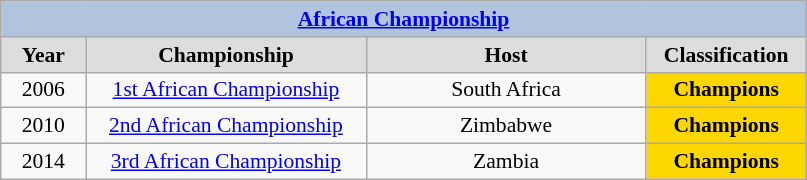<table class="wikitable" style=font-size:90%>
<tr align=center style="background:#B0C4DE;">
<td colspan=4><strong><a href='#'>African Championship</a></strong></td>
</tr>
<tr align=center bgcolor="#dddddd">
<td width=50><strong>Year</strong></td>
<td width=180><strong>Championship</strong></td>
<td width=180><strong>Host</strong></td>
<td width=100><strong>Classification</strong></td>
</tr>
<tr align=center>
<td>2006</td>
<td><a href='#'>1st African Championship</a></td>
<td>South Africa</td>
<td bgcolor="gold" align="center">  <strong>Champions</strong></td>
</tr>
<tr align=center>
<td>2010</td>
<td><a href='#'>2nd African Championship</a></td>
<td>Zimbabwe</td>
<td bgcolor="gold" align="center">  <strong>Champions</strong></td>
</tr>
<tr align=center>
<td>2014</td>
<td><a href='#'>3rd African Championship</a></td>
<td>Zambia</td>
<td bgcolor="gold" align="center">  <strong>Champions</strong></td>
</tr>
</table>
